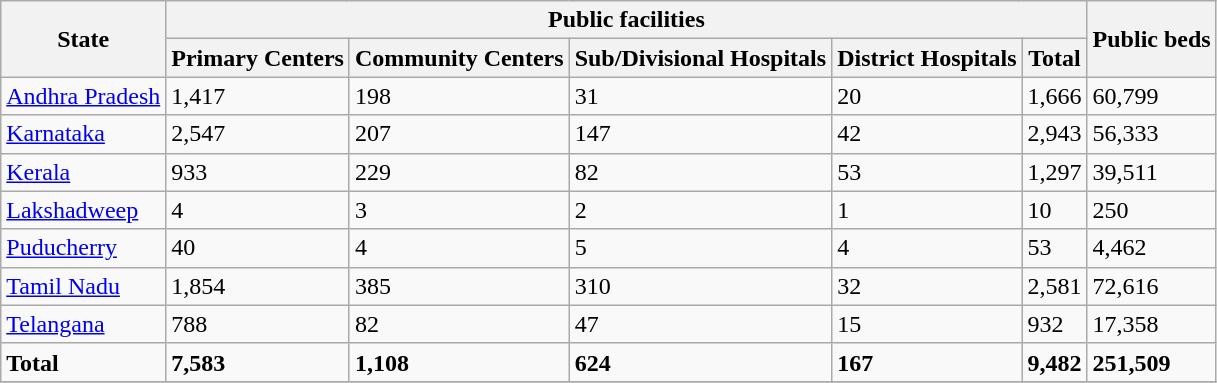<table class="sortable wikitable" style="text-align:left;" style="font-size: 85%">
<tr>
<th rowspan="2">State</th>
<th colspan="5">Public facilities</th>
<th rowspan="2">Public beds</th>
</tr>
<tr>
<th>Primary Centers</th>
<th>Community Centers</th>
<th>Sub/Divisional Hospitals</th>
<th>District Hospitals</th>
<th>Total</th>
</tr>
<tr>
<td><a href='#'>Andhra Pradesh</a></td>
<td>1,417</td>
<td>198</td>
<td>31</td>
<td>20</td>
<td>1,666</td>
<td>60,799</td>
</tr>
<tr>
<td><a href='#'>Karnataka</a></td>
<td>2,547</td>
<td>207</td>
<td>147</td>
<td>42</td>
<td>2,943</td>
<td>56,333</td>
</tr>
<tr>
<td><a href='#'>Kerala</a></td>
<td>933</td>
<td>229</td>
<td>82</td>
<td>53</td>
<td>1,297</td>
<td>39,511</td>
</tr>
<tr>
<td><a href='#'>Lakshadweep</a></td>
<td>4</td>
<td>3</td>
<td>2</td>
<td>1</td>
<td>10</td>
<td>250</td>
</tr>
<tr>
<td><a href='#'>Puducherry</a></td>
<td>40</td>
<td>4</td>
<td>5</td>
<td>4</td>
<td>53</td>
<td>4,462</td>
</tr>
<tr>
<td><a href='#'>Tamil Nadu</a></td>
<td>1,854</td>
<td>385</td>
<td>310</td>
<td>32</td>
<td>2,581</td>
<td>72,616</td>
</tr>
<tr>
<td><a href='#'>Telangana</a></td>
<td>788</td>
<td>82</td>
<td>47</td>
<td>15</td>
<td>932</td>
<td>17,358</td>
</tr>
<tr>
<td><strong>Total</strong></td>
<td><strong>7,583</strong></td>
<td><strong>1,108</strong></td>
<td><strong>624</strong></td>
<td><strong>167</strong></td>
<td><strong>9,482</strong></td>
<td><strong>251,509</strong></td>
</tr>
<tr>
</tr>
</table>
